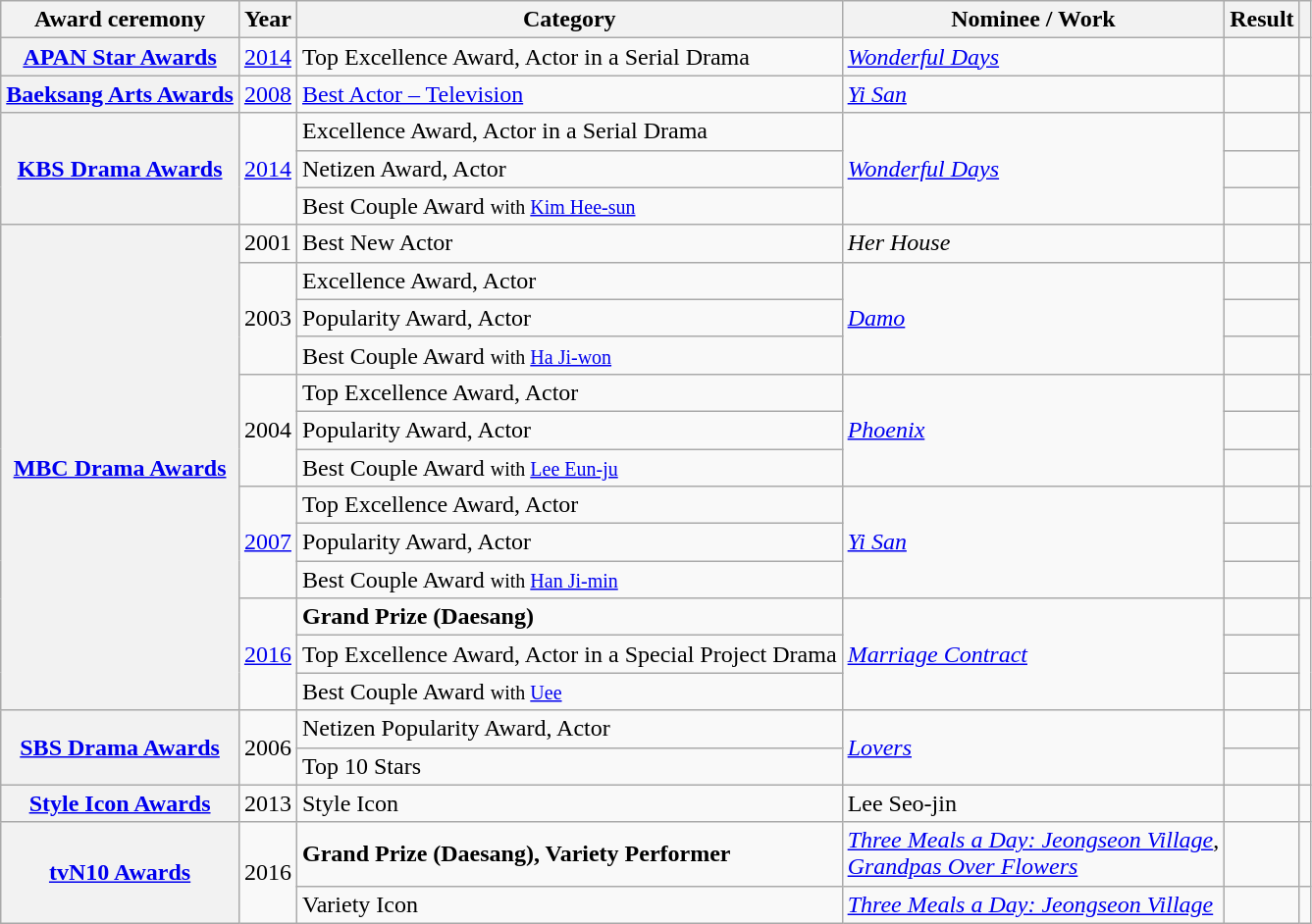<table class="wikitable plainrowheaders sortable">
<tr>
<th scope="col">Award ceremony</th>
<th scope="col">Year</th>
<th scope="col">Category</th>
<th scope="col">Nominee / Work</th>
<th scope="col">Result</th>
<th scope="col" class="unsortable"></th>
</tr>
<tr>
<th scope="row"  rowspan="1"><a href='#'>APAN Star Awards</a></th>
<td><a href='#'>2014</a></td>
<td>Top Excellence Award, Actor in a Serial Drama</td>
<td rowspan=1><em><a href='#'>Wonderful Days</a></em></td>
<td></td>
<td></td>
</tr>
<tr>
<th scope="row"  rowspan="1"><a href='#'>Baeksang Arts Awards</a></th>
<td><a href='#'>2008</a></td>
<td><a href='#'>Best Actor – Television</a></td>
<td><em><a href='#'>Yi San</a></em></td>
<td></td>
<td></td>
</tr>
<tr>
<th scope="row"  rowspan="3"><a href='#'>KBS Drama Awards</a></th>
<td rowspan=3><a href='#'>2014</a></td>
<td>Excellence Award, Actor in a Serial Drama</td>
<td rowspan=3><em><a href='#'>Wonderful Days</a></em></td>
<td></td>
<td rowspan="3"></td>
</tr>
<tr>
<td>Netizen Award, Actor</td>
<td></td>
</tr>
<tr>
<td>Best Couple Award <small>with <a href='#'>Kim Hee-sun</a></small></td>
<td></td>
</tr>
<tr>
<th scope="row"  rowspan="13"><a href='#'>MBC Drama Awards</a></th>
<td>2001</td>
<td>Best New Actor</td>
<td><em>Her House</em></td>
<td></td>
<td></td>
</tr>
<tr>
<td rowspan=3>2003</td>
<td>Excellence Award, Actor</td>
<td rowspan=3><em><a href='#'>Damo</a></em></td>
<td></td>
<td rowspan="3"></td>
</tr>
<tr>
<td>Popularity Award, Actor</td>
<td></td>
</tr>
<tr>
<td>Best Couple Award <small>with <a href='#'>Ha Ji-won</a></small></td>
<td></td>
</tr>
<tr>
<td rowspan=3>2004</td>
<td>Top Excellence Award, Actor</td>
<td rowspan=3><em><a href='#'>Phoenix</a></em></td>
<td></td>
<td rowspan="3"></td>
</tr>
<tr>
<td>Popularity Award, Actor</td>
<td></td>
</tr>
<tr>
<td>Best Couple Award <small>with <a href='#'>Lee Eun-ju</a></small></td>
<td></td>
</tr>
<tr>
<td rowspan=3><a href='#'>2007</a></td>
<td>Top Excellence Award, Actor</td>
<td rowspan=3><em><a href='#'>Yi San</a></em></td>
<td></td>
<td rowspan="3"></td>
</tr>
<tr>
<td>Popularity Award, Actor</td>
<td></td>
</tr>
<tr>
<td>Best Couple Award <small>with <a href='#'>Han Ji-min</a></small></td>
<td></td>
</tr>
<tr>
<td rowspan=3><a href='#'>2016</a></td>
<td><strong> Grand Prize (Daesang)</strong></td>
<td rowspan=3><em><a href='#'>Marriage Contract</a></em></td>
<td></td>
<td rowspan="3"></td>
</tr>
<tr>
<td>Top Excellence Award, Actor in a Special Project Drama</td>
<td></td>
</tr>
<tr>
<td>Best Couple Award <small>with <a href='#'>Uee</a></small></td>
<td></td>
</tr>
<tr>
<th scope="row" rowspan=2><a href='#'>SBS Drama Awards</a></th>
<td rowspan=2>2006</td>
<td>Netizen Popularity Award, Actor</td>
<td rowspan=2><em><a href='#'>Lovers</a></em></td>
<td></td>
<td rowspan="2"></td>
</tr>
<tr>
<td>Top 10 Stars</td>
<td></td>
</tr>
<tr>
<th scope="row"><a href='#'>Style Icon Awards</a></th>
<td>2013</td>
<td>Style Icon</td>
<td>Lee Seo-jin</td>
<td></td>
<td></td>
</tr>
<tr>
<th scope="row" rowspan=2><a href='#'>tvN10 Awards</a></th>
<td rowspan=2>2016</td>
<td><strong>Grand Prize (Daesang), Variety Performer</strong></td>
<td><em><a href='#'>Three Meals a Day: Jeongseon Village</a></em>, <br><em><a href='#'>Grandpas Over Flowers</a></em></td>
<td></td>
<td></td>
</tr>
<tr>
<td>Variety Icon</td>
<td><em><a href='#'>Three Meals a Day: Jeongseon Village</a></em></td>
<td></td>
<td></td>
</tr>
</table>
